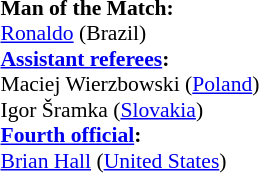<table width=100% style="font-size: 90%">
<tr>
<td><br><strong>Man of the Match:</strong>
<br><a href='#'>Ronaldo</a> (Brazil)<br><strong><a href='#'>Assistant referees</a>:</strong>
<br>Maciej Wierzbowski (<a href='#'>Poland</a>)
<br>Igor Šramka (<a href='#'>Slovakia</a>)
<br><strong><a href='#'>Fourth official</a>:</strong>
<br><a href='#'>Brian Hall</a> (<a href='#'>United States</a>)</td>
</tr>
</table>
